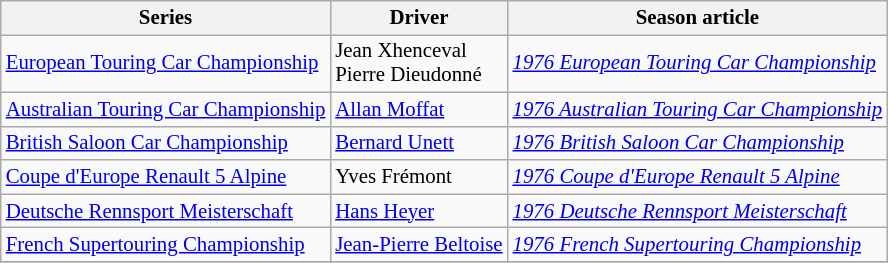<table class="wikitable" style="font-size: 87%;">
<tr>
<th>Series</th>
<th>Driver</th>
<th>Season article</th>
</tr>
<tr>
<td><a href='#'>European Touring Car Championship</a></td>
<td> Jean Xhenceval<br> Pierre Dieudonné</td>
<td><em><a href='#'>1976 European Touring Car Championship</a></em></td>
</tr>
<tr>
<td><a href='#'>Australian Touring Car Championship</a></td>
<td> <a href='#'>Allan Moffat</a></td>
<td><em><a href='#'>1976 Australian Touring Car Championship</a></em></td>
</tr>
<tr>
<td><a href='#'>British Saloon Car Championship</a></td>
<td> <a href='#'>Bernard Unett</a></td>
<td><em><a href='#'>1976 British Saloon Car Championship</a></em></td>
</tr>
<tr>
<td><a href='#'>Coupe d'Europe Renault 5 Alpine</a></td>
<td> Yves Frémont</td>
<td><em><a href='#'>1976 Coupe d'Europe Renault 5 Alpine</a></em></td>
</tr>
<tr>
<td><a href='#'>Deutsche Rennsport Meisterschaft</a></td>
<td> <a href='#'>Hans Heyer</a></td>
<td><em><a href='#'>1976 Deutsche Rennsport Meisterschaft</a></em></td>
</tr>
<tr>
<td><a href='#'>French Supertouring Championship</a></td>
<td> <a href='#'>Jean-Pierre Beltoise</a></td>
<td><em><a href='#'>1976 French Supertouring Championship</a></em></td>
</tr>
<tr>
</tr>
</table>
